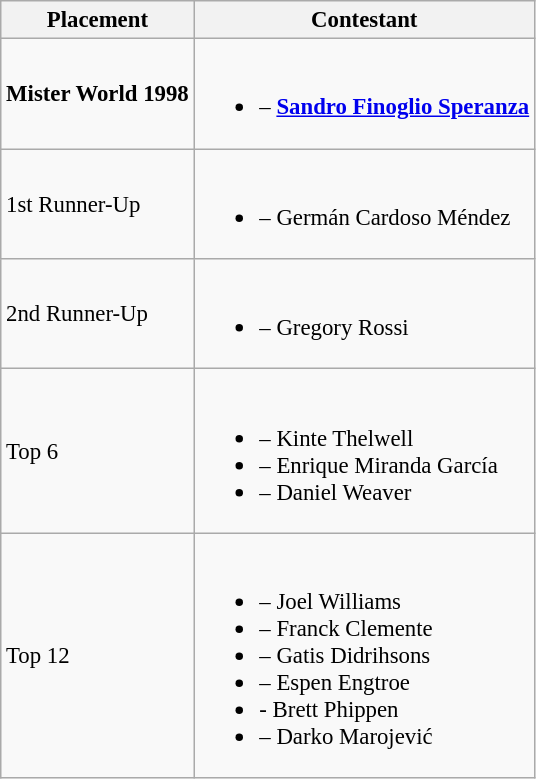<table class="wikitable sortable" style="font-size: 95%;">
<tr>
<th>Placement</th>
<th>Contestant</th>
</tr>
<tr>
<td><strong>Mister World 1998</strong></td>
<td><br><ul><li><strong></strong> – <strong><a href='#'>Sandro Finoglio Speranza</a></strong></li></ul></td>
</tr>
<tr>
<td>1st Runner-Up</td>
<td><br><ul><li> – Germán Cardoso Méndez</li></ul></td>
</tr>
<tr>
<td>2nd Runner-Up</td>
<td><br><ul><li> – Gregory Rossi</li></ul></td>
</tr>
<tr>
<td>Top 6</td>
<td><br><ul><li> – Kinte Thelwell</li><li> – Enrique Miranda García</li><li> – Daniel Weaver</li></ul></td>
</tr>
<tr>
<td>Top 12</td>
<td><br><ul><li> – Joel Williams</li><li> – Franck Clemente</li><li> – Gatis Didrihsons</li><li> – Espen Engtroe</li><li> - Brett Phippen</li><li> – Darko Marojević</li></ul></td>
</tr>
</table>
